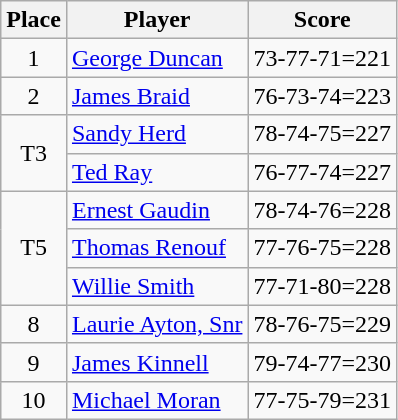<table class=wikitable>
<tr>
<th>Place</th>
<th>Player</th>
<th>Score</th>
</tr>
<tr>
<td align=center>1</td>
<td> <a href='#'>George Duncan</a></td>
<td>73-77-71=221</td>
</tr>
<tr>
<td align=center>2</td>
<td> <a href='#'>James Braid</a></td>
<td>76-73-74=223</td>
</tr>
<tr>
<td rowspan=2 align=center>T3</td>
<td> <a href='#'>Sandy Herd</a></td>
<td>78-74-75=227</td>
</tr>
<tr>
<td> <a href='#'>Ted Ray</a></td>
<td>76-77-74=227</td>
</tr>
<tr>
<td rowspan=3 align=center>T5</td>
<td> <a href='#'>Ernest Gaudin</a></td>
<td>78-74-76=228</td>
</tr>
<tr>
<td> <a href='#'>Thomas Renouf</a></td>
<td>77-76-75=228</td>
</tr>
<tr>
<td> <a href='#'>Willie Smith</a></td>
<td>77-71-80=228</td>
</tr>
<tr>
<td align=center>8</td>
<td> <a href='#'>Laurie Ayton, Snr</a></td>
<td>78-76-75=229</td>
</tr>
<tr>
<td align=center>9</td>
<td> <a href='#'>James Kinnell</a></td>
<td>79-74-77=230</td>
</tr>
<tr>
<td align=center>10</td>
<td> <a href='#'>Michael Moran</a></td>
<td>77-75-79=231</td>
</tr>
</table>
